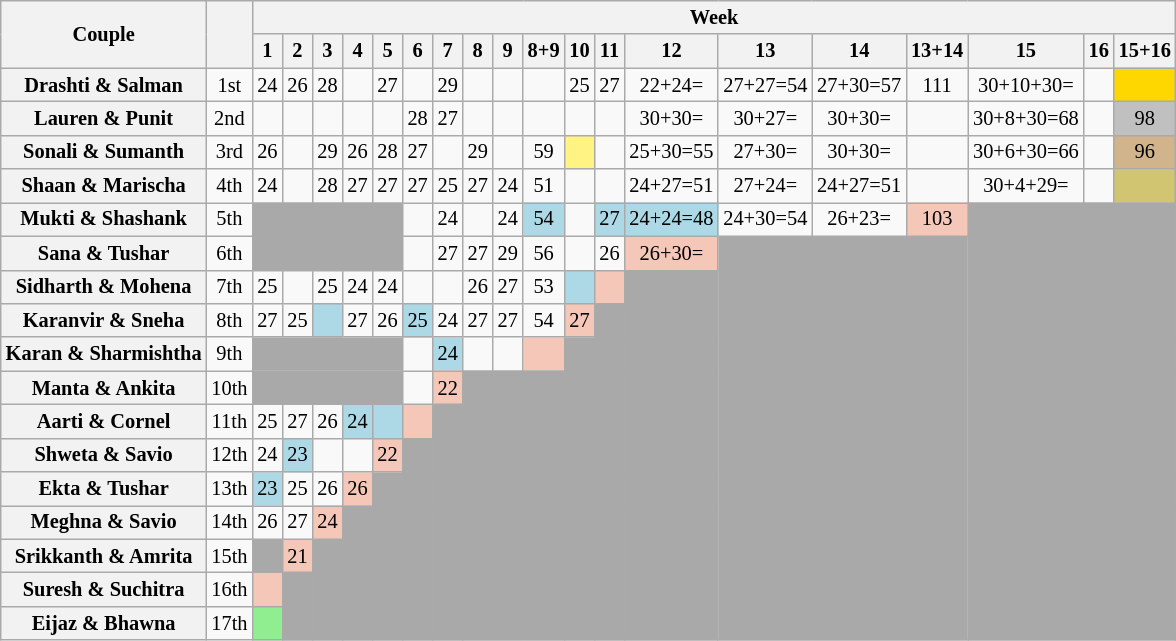<table class="wikitable sortable" style="text-align:center; font-size:85%">
<tr>
<th rowspan="2">Couple</th>
<th rowspan="2"></th>
<th colspan="19">Week</th>
</tr>
<tr>
<th>1</th>
<th>2</th>
<th>3</th>
<th>4</th>
<th>5</th>
<th>6</th>
<th>7</th>
<th>8</th>
<th>9</th>
<th>8+9</th>
<th>10</th>
<th>11</th>
<th>12</th>
<th>13</th>
<th>14</th>
<th>13+14</th>
<th>15</th>
<th>16</th>
<th>15+16</th>
</tr>
<tr>
<th scope="row">Drashti & Salman</th>
<td>1st</td>
<td>24</td>
<td>26</td>
<td>28</td>
<td><strong></strong></td>
<td>27</td>
<td><strong></strong></td>
<td>29</td>
<td><strong></strong></td>
<td><strong></strong></td>
<td><strong></strong></td>
<td>25</td>
<td>27</td>
<td>22+24=<em></em></td>
<td>27+27=54</td>
<td>27+30=57</td>
<td>111</td>
<td>30+10+30=<strong></strong></td>
<td><strong></strong></td>
<td bgcolor="gold"><strong></strong></td>
</tr>
<tr>
<th scope="row">Lauren & Punit</th>
<td>2nd</td>
<td><strong></strong></td>
<td><strong></strong></td>
<td><strong></strong></td>
<td><strong></strong></td>
<td><strong></strong></td>
<td>28</td>
<td>27</td>
<td><strong></strong></td>
<td><strong></strong></td>
<td><strong></strong></td>
<td><strong></strong></td>
<td><strong></strong></td>
<td>30+30=<strong></strong></td>
<td>30+27=<strong></strong></td>
<td>30+30=<strong></strong></td>
<td><strong></strong></td>
<td>30+8+30=68</td>
<td><strong></strong></td>
<td bgcolor="silver">98</td>
</tr>
<tr>
<th scope="row">Sonali & Sumanth</th>
<td>3rd</td>
<td>26</td>
<td><strong></strong></td>
<td>29</td>
<td>26</td>
<td>28</td>
<td>27</td>
<td><strong></strong></td>
<td>29</td>
<td><strong></strong></td>
<td>59</td>
<td bgcolor="#fff383"></td>
<td><strong></strong></td>
<td>25+30=55</td>
<td>27+30=<strong></strong></td>
<td>30+30=<strong></strong></td>
<td><strong></strong></td>
<td>30+6+30=66</td>
<td><strong></strong></td>
<td bgcolor="tan">96</td>
</tr>
<tr>
<th scope="row">Shaan & Marischa</th>
<td>4th</td>
<td>24</td>
<td><strong></strong></td>
<td>28</td>
<td>27</td>
<td>27</td>
<td>27</td>
<td>25</td>
<td>27</td>
<td>24</td>
<td>51</td>
<td><em></em></td>
<td><em></em></td>
<td>24+27=51</td>
<td>27+24=<em></em></td>
<td>24+27=51</td>
<td><em></em></td>
<td>30+4+29=<em></em></td>
<td><strong></strong></td>
<td bgcolor="#d1c571"><em></em></td>
</tr>
<tr>
<th scope="row">Mukti & Shashank</th>
<td>5th</td>
<td colspan="5" bgcolor="darkgrey"></td>
<td></td>
<td>24</td>
<td><strong></strong></td>
<td>24</td>
<td bgcolor="lightblue">54</td>
<td><strong></strong></td>
<td bgcolor="lightblue">27</td>
<td bgcolor="lightblue">24+24=48</td>
<td>24+30=54</td>
<td>26+23=<em></em></td>
<td bgcolor="#f4c7b8">103</td>
<td colspan="3" rowspan="13" bgcolor=darkgrey></td>
</tr>
<tr>
<th scope="row">Sana & Tushar</th>
<td>6th</td>
<td colspan="5" bgcolor=darkgrey></td>
<td></td>
<td>27</td>
<td>27</td>
<td>29</td>
<td>56</td>
<td><strong></strong></td>
<td>26</td>
<td bgcolor=#f4c7b8>26+30=<em></em></td>
<td colspan="3" rowspan="12" bgcolor=darkgrey></td>
</tr>
<tr>
<th scope="row">Sidharth & Mohena</th>
<td>7th</td>
<td>25</td>
<td><em></em></td>
<td>25</td>
<td>24</td>
<td>24</td>
<td><em></em></td>
<td><em></em></td>
<td>26</td>
<td>27</td>
<td>53</td>
<td bgcolor=lightblue><em></em></td>
<td bgcolor=#f4c7b8><em></em></td>
<td rowspan="11" bgcolor=darkgrey></td>
</tr>
<tr>
<th scope="row">Karanvir & Sneha</th>
<td>8th</td>
<td>27</td>
<td>25</td>
<td bgcolor=lightblue><em></em></td>
<td>27</td>
<td>26</td>
<td bgcolor=lightblue>25</td>
<td>24</td>
<td>27</td>
<td>27</td>
<td>54</td>
<td bgcolor=#f4c7b8>27</td>
<td rowspan="10" bgcolor=darkgrey></td>
</tr>
<tr>
<th>Karan & Sharmishtha</th>
<td>9th</td>
<td colspan="5" bgcolor=darkgrey></td>
<td></td>
<td bgcolor=lightblue>24</td>
<td><em></em></td>
<td><em></em></td>
<td bgcolor=#f4c7b8><em></em></td>
<td rowspan="9" bgcolor=darkgrey></td>
</tr>
<tr>
<th scope="row">Manta & Ankita</th>
<td>10th</td>
<td colspan="5" bgcolor=darkgrey></td>
<td></td>
<td bgcolor=#f4c7b8>22</td>
<td colspan="3" rowspan="8" bgcolor=darkgrey></td>
</tr>
<tr>
<th>Aarti & Cornel</th>
<td>11th</td>
<td>25</td>
<td>27</td>
<td>26</td>
<td bgcolor=lightblue>24</td>
<td bgcolor=lightblue><em></em></td>
<td bgcolor=#f4c7b8><em></em></td>
<td rowspan="7" bgcolor=darkgrey></td>
</tr>
<tr>
<th>Shweta & Savio</th>
<td>12th</td>
<td>24</td>
<td bgcolor=lightblue>23</td>
<td><em></em></td>
<td><em></em></td>
<td bgcolor=#f4c7b8>22</td>
<td rowspan="6" bgcolor=darkgrey></td>
</tr>
<tr>
<th>Ekta & Tushar</th>
<td>13th</td>
<td bgcolor=lightblue>23</td>
<td>25</td>
<td>26</td>
<td bgcolor=#f4c7b8>26</td>
<td rowspan="5" bgcolor=darkgrey></td>
</tr>
<tr>
<th>Meghna & Savio</th>
<td>14th</td>
<td>26</td>
<td>27</td>
<td bgcolor=#f4c7b8>24</td>
<td rowspan="4" bgcolor=darkgrey></td>
</tr>
<tr>
<th>Srikkanth & Amrita</th>
<td>15th</td>
<td colspan="1" bgcolor=darkgrey></td>
<td bgcolor=#f4c7b8>21</td>
<td rowspan="3" bgcolor=darkgrey></td>
</tr>
<tr>
<th>Suresh & Suchitra</th>
<td>16th</td>
<td bgcolor=#f4c7b8><em></em></td>
<td rowspan="2" bgcolor=darkgrey></td>
</tr>
<tr>
<th>Eijaz & Bhawna</th>
<td>17th</td>
<td Bgcolor=lightgreen></td>
</tr>
</table>
